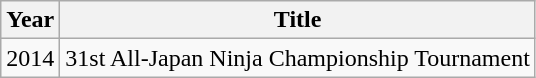<table class="wikitable">
<tr>
<th>Year</th>
<th>Title</th>
</tr>
<tr>
<td>2014</td>
<td>31st All-Japan Ninja Championship Tournament</td>
</tr>
</table>
